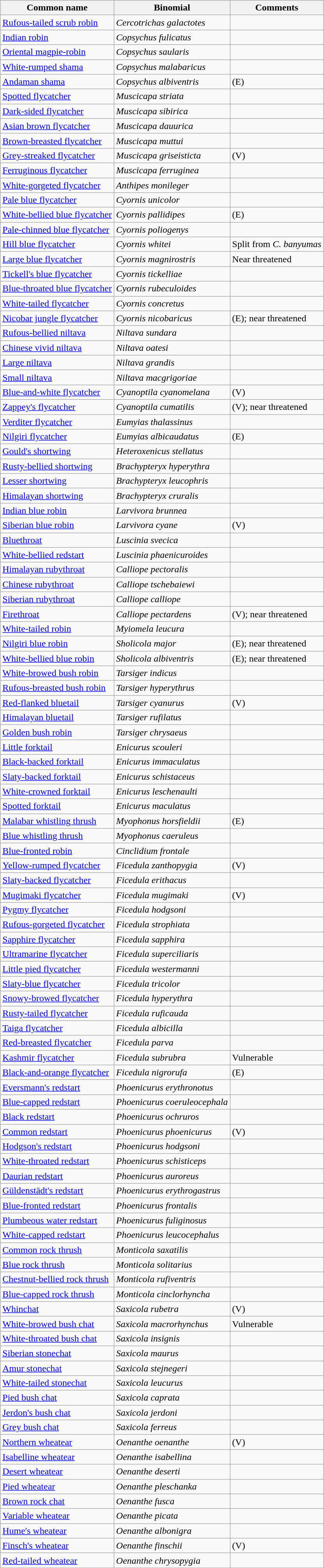<table class="wikitable">
<tr>
<th>Common name</th>
<th>Binomial</th>
<th>Comments</th>
</tr>
<tr>
<td><a href='#'>Rufous-tailed scrub robin</a></td>
<td><em>Cercotrichas galactotes</em></td>
<td></td>
</tr>
<tr>
<td><a href='#'>Indian robin</a></td>
<td><em>Copsychus fulicatus</em></td>
<td></td>
</tr>
<tr>
<td><a href='#'>Oriental magpie-robin</a></td>
<td><em>Copsychus saularis</em></td>
<td></td>
</tr>
<tr>
<td><a href='#'>White-rumped shama</a></td>
<td><em>Copsychus malabaricus</em></td>
<td></td>
</tr>
<tr>
<td><a href='#'>Andaman shama</a></td>
<td><em>Copsychus albiventris</em></td>
<td>(E)</td>
</tr>
<tr>
<td><a href='#'>Spotted flycatcher</a></td>
<td><em>Muscicapa striata</em></td>
<td></td>
</tr>
<tr>
<td><a href='#'>Dark-sided flycatcher</a></td>
<td><em>Muscicapa sibirica</em></td>
<td></td>
</tr>
<tr>
<td><a href='#'>Asian brown flycatcher</a></td>
<td><em>Muscicapa dauurica</em></td>
<td></td>
</tr>
<tr>
<td><a href='#'>Brown-breasted flycatcher</a></td>
<td><em>Muscicapa muttui</em></td>
<td></td>
</tr>
<tr>
<td><a href='#'>Grey-streaked flycatcher</a></td>
<td><em>Muscicapa griseisticta</em></td>
<td>(V)</td>
</tr>
<tr>
<td><a href='#'>Ferruginous flycatcher</a></td>
<td><em>Muscicapa ferruginea</em></td>
<td></td>
</tr>
<tr>
<td><a href='#'>White-gorgeted flycatcher</a></td>
<td><em>Anthipes monileger</em></td>
<td></td>
</tr>
<tr>
<td><a href='#'>Pale blue flycatcher</a></td>
<td><em>Cyornis unicolor</em></td>
<td></td>
</tr>
<tr>
<td><a href='#'>White-bellied blue flycatcher</a></td>
<td><em>Cyornis pallidipes</em></td>
<td>(E)</td>
</tr>
<tr>
<td><a href='#'>Pale-chinned blue flycatcher</a></td>
<td><em>Cyornis poliogenys</em></td>
<td></td>
</tr>
<tr>
<td><a href='#'>Hill blue flycatcher</a></td>
<td><em>Cyornis whitei</em></td>
<td>Split from <em>C. banyumas</em></td>
</tr>
<tr>
<td><a href='#'>Large blue flycatcher</a></td>
<td><em>Cyornis magnirostris</em></td>
<td>Near threatened</td>
</tr>
<tr>
<td><a href='#'>Tickell's blue flycatcher</a></td>
<td><em>Cyornis tickelliae</em></td>
<td></td>
</tr>
<tr>
<td><a href='#'>Blue-throated blue flycatcher</a></td>
<td><em>Cyornis rubeculoides</em></td>
<td></td>
</tr>
<tr>
<td><a href='#'>White-tailed flycatcher</a></td>
<td><em>Cyornis concretus</em></td>
<td></td>
</tr>
<tr>
<td><a href='#'>Nicobar jungle flycatcher</a></td>
<td><em>Cyornis nicobaricus</em></td>
<td>(E); near threatened</td>
</tr>
<tr>
<td><a href='#'>Rufous-bellied niltava</a></td>
<td><em>Niltava sundara</em></td>
<td></td>
</tr>
<tr>
<td><a href='#'>Chinese vivid niltava</a></td>
<td><em>Niltava oatesi</em></td>
<td></td>
</tr>
<tr>
<td><a href='#'>Large niltava</a></td>
<td><em>Niltava grandis</em></td>
<td></td>
</tr>
<tr>
<td><a href='#'>Small niltava</a></td>
<td><em>Niltava macgrigoriae</em></td>
<td></td>
</tr>
<tr>
<td><a href='#'>Blue-and-white flycatcher</a></td>
<td><em>Cyanoptila cyanomelana</em></td>
<td>(V)</td>
</tr>
<tr>
<td><a href='#'>Zappey's flycatcher</a></td>
<td><em>Cyanoptila cumatilis</em></td>
<td>(V); near threatened</td>
</tr>
<tr>
<td><a href='#'>Verditer flycatcher</a></td>
<td><em>Eumyias thalassinus</em></td>
<td></td>
</tr>
<tr>
<td><a href='#'>Nilgiri flycatcher</a></td>
<td><em>Eumyias albicaudatus</em></td>
<td>(E)</td>
</tr>
<tr>
<td><a href='#'>Gould's shortwing</a></td>
<td><em>Heteroxenicus stellatus</em></td>
<td></td>
</tr>
<tr>
<td><a href='#'>Rusty-bellied shortwing</a></td>
<td><em>Brachypteryx hyperythra</em></td>
<td></td>
</tr>
<tr>
<td><a href='#'>Lesser shortwing</a></td>
<td><em>Brachypteryx leucophris</em></td>
<td></td>
</tr>
<tr>
<td><a href='#'>Himalayan shortwing</a></td>
<td><em>Brachypteryx cruralis</em></td>
<td></td>
</tr>
<tr>
<td><a href='#'>Indian blue robin</a></td>
<td><em>Larvivora brunnea</em></td>
<td></td>
</tr>
<tr>
<td><a href='#'>Siberian blue robin</a></td>
<td><em>Larvivora cyane</em></td>
<td>(V)</td>
</tr>
<tr>
<td><a href='#'>Bluethroat</a></td>
<td><em>Luscinia svecica</em></td>
<td></td>
</tr>
<tr>
<td><a href='#'>White-bellied redstart</a></td>
<td><em>Luscinia phaenicuroides</em></td>
<td></td>
</tr>
<tr>
<td><a href='#'>Himalayan rubythroat</a></td>
<td><em>Calliope pectoralis</em></td>
<td></td>
</tr>
<tr>
<td><a href='#'>Chinese rubythroat</a></td>
<td><em>Calliope tschebaiewi</em></td>
<td></td>
</tr>
<tr>
<td><a href='#'>Siberian rubythroat</a></td>
<td><em>Calliope calliope</em></td>
<td></td>
</tr>
<tr>
<td><a href='#'>Firethroat</a></td>
<td><em>Calliope pectardens</em></td>
<td>(V); near threatened</td>
</tr>
<tr>
<td><a href='#'>White-tailed robin</a></td>
<td><em>Myiomela leucura</em></td>
<td></td>
</tr>
<tr>
<td><a href='#'>Nilgiri blue robin</a></td>
<td><em>Sholicola major</em></td>
<td>(E); near threatened</td>
</tr>
<tr>
<td><a href='#'>White-bellied blue robin</a></td>
<td><em>Sholicola albiventris</em></td>
<td>(E); near threatened</td>
</tr>
<tr>
<td><a href='#'>White-browed bush robin</a></td>
<td><em>Tarsiger indicus</em></td>
<td></td>
</tr>
<tr>
<td><a href='#'>Rufous-breasted bush robin</a></td>
<td><em>Tarsiger hyperythrus</em></td>
<td></td>
</tr>
<tr>
<td><a href='#'>Red-flanked bluetail</a></td>
<td><em>Tarsiger cyanurus</em></td>
<td>(V)</td>
</tr>
<tr>
<td><a href='#'>Himalayan bluetail</a></td>
<td><em>Tarsiger rufilatus</em></td>
<td></td>
</tr>
<tr>
<td><a href='#'>Golden bush robin</a></td>
<td><em>Tarsiger chrysaeus</em></td>
<td></td>
</tr>
<tr>
<td><a href='#'>Little forktail</a></td>
<td><em>Enicurus scouleri</em></td>
<td></td>
</tr>
<tr>
<td><a href='#'>Black-backed forktail</a></td>
<td><em>Enicurus immaculatus</em></td>
<td></td>
</tr>
<tr>
<td><a href='#'>Slaty-backed forktail</a></td>
<td><em>Enicurus schistaceus</em></td>
<td></td>
</tr>
<tr>
<td><a href='#'>White-crowned forktail</a></td>
<td><em>Enicurus leschenaulti</em></td>
<td></td>
</tr>
<tr>
<td><a href='#'>Spotted forktail</a></td>
<td><em>Enicurus maculatus</em></td>
<td></td>
</tr>
<tr>
<td><a href='#'>Malabar whistling thrush</a></td>
<td><em>Myophonus horsfieldii</em></td>
<td>(E)</td>
</tr>
<tr>
<td><a href='#'>Blue whistling thrush</a></td>
<td><em>Myophonus caeruleus</em></td>
<td></td>
</tr>
<tr>
<td><a href='#'>Blue-fronted robin</a></td>
<td><em>Cinclidium frontale</em></td>
<td></td>
</tr>
<tr>
<td><a href='#'>Yellow-rumped flycatcher</a></td>
<td><em>Ficedula zanthopygia</em></td>
<td>(V)</td>
</tr>
<tr>
<td><a href='#'>Slaty-backed flycatcher</a></td>
<td><em>Ficedula erithacus</em></td>
<td></td>
</tr>
<tr>
<td><a href='#'>Mugimaki flycatcher</a></td>
<td><em>Ficedula mugimaki</em></td>
<td>(V)</td>
</tr>
<tr>
<td><a href='#'>Pygmy flycatcher</a></td>
<td><em>Ficedula hodgsoni</em></td>
<td></td>
</tr>
<tr>
<td><a href='#'>Rufous-gorgeted flycatcher</a></td>
<td><em>Ficedula strophiata</em></td>
<td></td>
</tr>
<tr>
<td><a href='#'>Sapphire flycatcher</a></td>
<td><em>Ficedula sapphira</em></td>
<td></td>
</tr>
<tr>
<td><a href='#'>Ultramarine flycatcher</a></td>
<td><em>Ficedula superciliaris</em></td>
<td></td>
</tr>
<tr>
<td><a href='#'>Little pied flycatcher</a></td>
<td><em>Ficedula westermanni</em></td>
<td></td>
</tr>
<tr>
<td><a href='#'>Slaty-blue flycatcher</a></td>
<td><em>Ficedula tricolor</em></td>
<td></td>
</tr>
<tr>
<td><a href='#'>Snowy-browed flycatcher</a></td>
<td><em>Ficedula hyperythra</em></td>
<td></td>
</tr>
<tr>
<td><a href='#'>Rusty-tailed flycatcher</a></td>
<td><em>Ficedula ruficauda</em></td>
<td></td>
</tr>
<tr>
<td><a href='#'>Taiga flycatcher</a></td>
<td><em>Ficedula albicilla</em></td>
<td></td>
</tr>
<tr>
<td><a href='#'>Red-breasted flycatcher</a></td>
<td><em>Ficedula parva</em></td>
<td></td>
</tr>
<tr>
<td><a href='#'>Kashmir flycatcher</a></td>
<td><em>Ficedula subrubra</em></td>
<td>Vulnerable</td>
</tr>
<tr>
<td><a href='#'>Black-and-orange flycatcher</a></td>
<td><em>Ficedula nigrorufa</em></td>
<td>(E)</td>
</tr>
<tr>
<td><a href='#'>Eversmann's redstart</a></td>
<td><em>Phoenicurus erythronotus</em></td>
<td></td>
</tr>
<tr>
<td><a href='#'>Blue-capped redstart</a></td>
<td><em>Phoenicurus coeruleocephala</em></td>
<td></td>
</tr>
<tr>
<td><a href='#'>Black redstart</a></td>
<td><em>Phoenicurus ochruros</em></td>
<td></td>
</tr>
<tr>
<td><a href='#'>Common redstart</a></td>
<td><em>Phoenicurus phoenicurus</em></td>
<td>(V)</td>
</tr>
<tr>
<td><a href='#'>Hodgson's redstart</a></td>
<td><em>Phoenicurus hodgsoni</em></td>
<td></td>
</tr>
<tr>
<td><a href='#'>White-throated redstart</a></td>
<td><em>Phoenicurus schisticeps</em></td>
<td></td>
</tr>
<tr>
<td><a href='#'>Daurian redstart</a></td>
<td><em>Phoenicurus auroreus</em></td>
<td></td>
</tr>
<tr>
<td><a href='#'>Güldenstädt's redstart</a></td>
<td><em>Phoenicurus erythrogastrus</em></td>
<td></td>
</tr>
<tr>
<td><a href='#'>Blue-fronted redstart</a></td>
<td><em>Phoenicurus frontalis</em></td>
<td></td>
</tr>
<tr>
<td><a href='#'>Plumbeous water redstart</a></td>
<td><em>Phoenicurus fuliginosus</em></td>
<td></td>
</tr>
<tr>
<td><a href='#'>White-capped redstart</a></td>
<td><em>Phoenicurus leucocephalus</em></td>
<td></td>
</tr>
<tr>
<td><a href='#'>Common rock thrush</a></td>
<td><em>Monticola saxatilis</em></td>
<td></td>
</tr>
<tr>
<td><a href='#'>Blue rock thrush</a></td>
<td><em>Monticola solitarius</em></td>
<td></td>
</tr>
<tr>
<td><a href='#'>Chestnut-bellied rock thrush</a></td>
<td><em>Monticola rufiventris</em></td>
<td></td>
</tr>
<tr>
<td><a href='#'>Blue-capped rock thrush</a></td>
<td><em>Monticola cinclorhyncha</em></td>
<td></td>
</tr>
<tr>
<td><a href='#'>Whinchat</a></td>
<td><em>Saxicola rubetra</em></td>
<td>(V)</td>
</tr>
<tr>
<td><a href='#'>White-browed bush chat</a></td>
<td><em>Saxicola macrorhynchus</em></td>
<td>Vulnerable</td>
</tr>
<tr>
<td><a href='#'>White-throated bush chat</a></td>
<td><em>Saxicola insignis</em></td>
<td></td>
</tr>
<tr>
<td><a href='#'>Siberian stonechat</a></td>
<td><em>Saxicola maurus</em></td>
<td></td>
</tr>
<tr>
<td><a href='#'>Amur stonechat</a></td>
<td><em>Saxicola stejnegeri</em></td>
<td></td>
</tr>
<tr>
<td><a href='#'>White-tailed stonechat</a></td>
<td><em>Saxicola leucurus</em></td>
<td></td>
</tr>
<tr>
<td><a href='#'>Pied bush chat</a></td>
<td><em>Saxicola caprata</em></td>
<td></td>
</tr>
<tr>
<td><a href='#'>Jerdon's bush chat</a></td>
<td><em>Saxicola jerdoni</em></td>
<td></td>
</tr>
<tr>
<td><a href='#'>Grey bush chat</a></td>
<td><em>Saxicola ferreus</em></td>
<td></td>
</tr>
<tr>
<td><a href='#'>Northern wheatear</a></td>
<td><em>Oenanthe oenanthe</em></td>
<td>(V)</td>
</tr>
<tr>
<td><a href='#'>Isabelline wheatear</a></td>
<td><em>Oenanthe isabellina</em></td>
<td></td>
</tr>
<tr>
<td><a href='#'>Desert wheatear</a></td>
<td><em>Oenanthe deserti</em></td>
<td></td>
</tr>
<tr>
<td><a href='#'>Pied wheatear</a></td>
<td><em>Oenanthe pleschanka</em></td>
<td></td>
</tr>
<tr>
<td><a href='#'>Brown rock chat</a></td>
<td><em>Oenanthe fusca</em></td>
<td></td>
</tr>
<tr>
<td><a href='#'>Variable wheatear</a></td>
<td><em>Oenanthe picata</em></td>
<td></td>
</tr>
<tr>
<td><a href='#'>Hume's wheatear</a></td>
<td><em>Oenanthe albonigra</em></td>
<td></td>
</tr>
<tr>
<td><a href='#'>Finsch's wheatear</a></td>
<td><em>Oenanthe finschii</em></td>
<td>(V)</td>
</tr>
<tr>
<td><a href='#'>Red-tailed wheatear</a></td>
<td><em>Oenanthe chrysopygia</em></td>
<td></td>
</tr>
</table>
